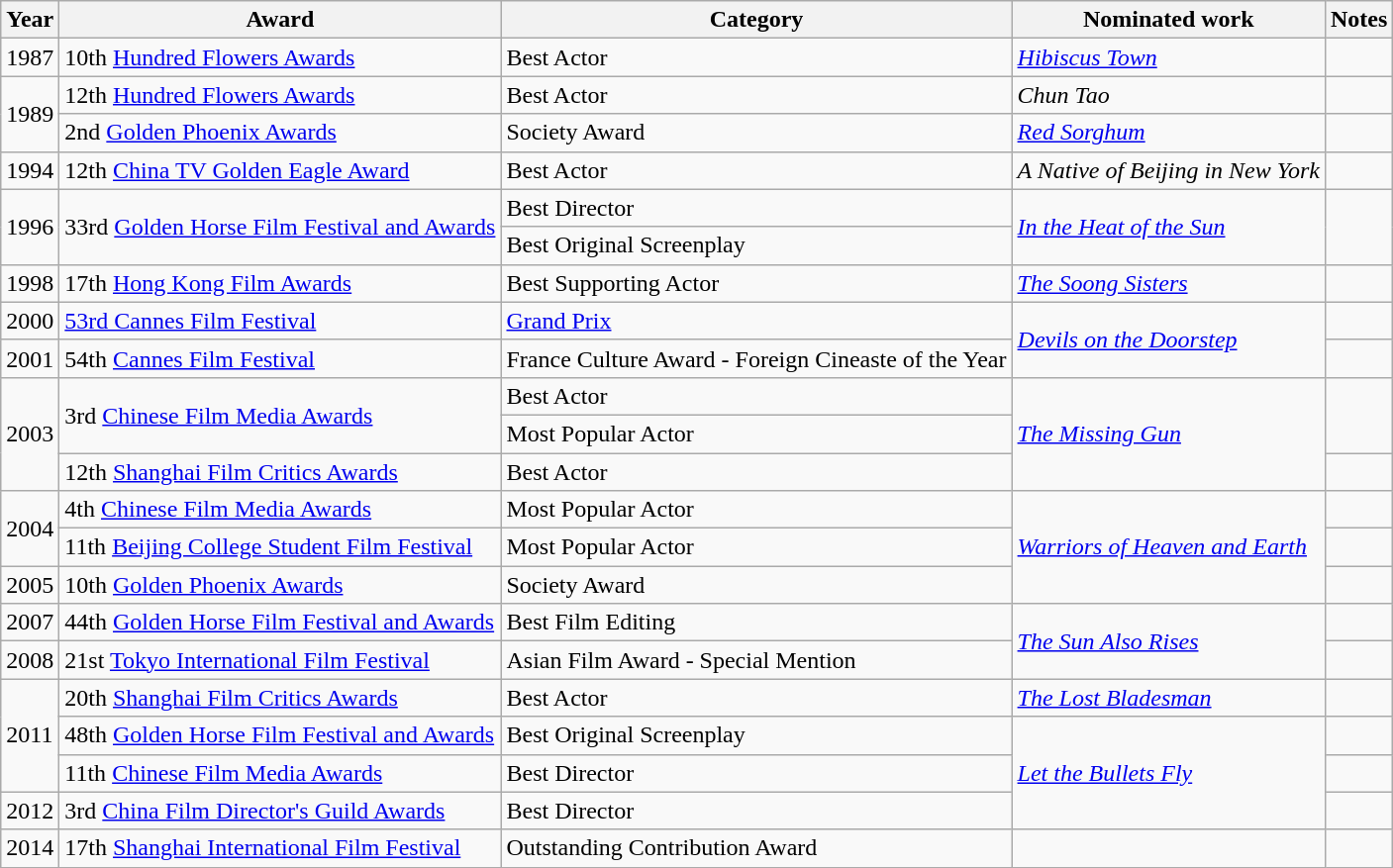<table class="wikitable sortable">
<tr>
<th>Year</th>
<th>Award</th>
<th>Category</th>
<th>Nominated work</th>
<th class="unsortable">Notes</th>
</tr>
<tr>
<td>1987</td>
<td>10th <a href='#'>Hundred Flowers Awards</a></td>
<td>Best Actor</td>
<td><em><a href='#'>Hibiscus Town</a></em></td>
<td></td>
</tr>
<tr>
<td rowspan=2>1989</td>
<td>12th  <a href='#'>Hundred Flowers Awards</a></td>
<td>Best Actor</td>
<td><em>Chun Tao</em></td>
<td></td>
</tr>
<tr>
<td>2nd <a href='#'>Golden Phoenix Awards</a></td>
<td>Society Award</td>
<td><em><a href='#'>Red Sorghum</a></em></td>
<td></td>
</tr>
<tr>
<td>1994</td>
<td>12th <a href='#'>China TV Golden Eagle Award</a></td>
<td>Best Actor</td>
<td><em>A Native of Beijing in New York</em></td>
<td></td>
</tr>
<tr>
<td rowspan=2>1996</td>
<td rowspan=2>33rd <a href='#'>Golden Horse Film Festival and Awards</a></td>
<td>Best Director</td>
<td rowspan=2><em><a href='#'>In the Heat of the Sun</a></em></td>
<td rowspan=2></td>
</tr>
<tr>
<td>Best Original Screenplay</td>
</tr>
<tr>
<td>1998</td>
<td>17th <a href='#'>Hong Kong Film Awards</a></td>
<td>Best Supporting Actor</td>
<td><em><a href='#'>The Soong Sisters</a></em></td>
<td></td>
</tr>
<tr>
<td>2000</td>
<td><a href='#'>53rd Cannes Film Festival</a></td>
<td><a href='#'>Grand Prix</a></td>
<td rowspan=2><em><a href='#'>Devils on the Doorstep</a></em></td>
<td></td>
</tr>
<tr>
<td>2001</td>
<td>54th <a href='#'>Cannes Film Festival</a></td>
<td>France Culture Award - Foreign Cineaste of the Year</td>
<td></td>
</tr>
<tr>
<td rowspan=3>2003</td>
<td rowspan=2>3rd <a href='#'>Chinese Film Media Awards</a></td>
<td>Best Actor</td>
<td rowspan=3><em><a href='#'>The Missing Gun</a></em></td>
<td rowspan=2></td>
</tr>
<tr>
<td>Most Popular Actor</td>
</tr>
<tr>
<td>12th <a href='#'>Shanghai Film Critics Awards</a></td>
<td>Best Actor</td>
<td></td>
</tr>
<tr>
<td rowspan=2>2004</td>
<td>4th <a href='#'>Chinese Film Media Awards</a></td>
<td>Most Popular Actor</td>
<td rowspan=3><em><a href='#'>Warriors of Heaven and Earth</a></em></td>
<td></td>
</tr>
<tr>
<td>11th <a href='#'>Beijing College Student Film Festival</a></td>
<td>Most Popular Actor</td>
<td></td>
</tr>
<tr>
<td>2005</td>
<td>10th <a href='#'>Golden Phoenix Awards</a></td>
<td>Society Award</td>
<td></td>
</tr>
<tr>
<td>2007</td>
<td>44th <a href='#'>Golden Horse Film Festival and Awards</a></td>
<td>Best Film Editing</td>
<td rowspan=2><em><a href='#'>The Sun Also Rises</a></em></td>
<td></td>
</tr>
<tr>
<td>2008</td>
<td>21st <a href='#'>Tokyo International Film Festival</a></td>
<td>Asian Film Award - Special Mention</td>
<td></td>
</tr>
<tr>
<td rowspan=3>2011</td>
<td>20th <a href='#'>Shanghai Film Critics Awards</a></td>
<td>Best Actor</td>
<td><em><a href='#'>The Lost Bladesman</a></em></td>
<td></td>
</tr>
<tr>
<td>48th  <a href='#'>Golden Horse Film Festival and Awards</a></td>
<td>Best Original Screenplay</td>
<td rowspan=3><em><a href='#'>Let the Bullets Fly</a></em></td>
<td></td>
</tr>
<tr>
<td>11th <a href='#'>Chinese Film Media Awards</a></td>
<td>Best Director</td>
<td></td>
</tr>
<tr>
<td>2012</td>
<td>3rd <a href='#'>China Film Director's Guild Awards</a></td>
<td>Best Director</td>
<td></td>
</tr>
<tr>
<td>2014</td>
<td>17th <a href='#'>Shanghai International Film Festival</a></td>
<td>Outstanding Contribution Award</td>
<td></td>
<td></td>
</tr>
</table>
